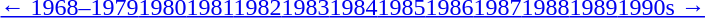<table id="toc" class="toc" summary="Contents">
<tr>
<th></th>
</tr>
<tr>
<td align="center"><a href='#'>← 1968–1979</a><a href='#'>1980</a><a href='#'>1981</a><a href='#'>1982</a><a href='#'>1983</a><a href='#'>1984</a><a href='#'>1985</a><a href='#'>1986</a><a href='#'>1987</a><a href='#'>1988</a><a href='#'>1989</a><a href='#'>1990s →</a></td>
</tr>
</table>
